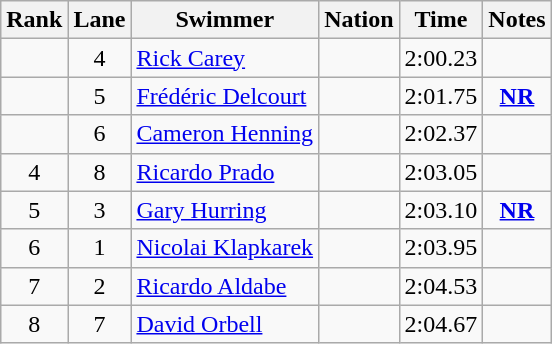<table class="wikitable sortable" style="text-align:center">
<tr>
<th>Rank</th>
<th>Lane</th>
<th>Swimmer</th>
<th>Nation</th>
<th>Time</th>
<th>Notes</th>
</tr>
<tr>
<td></td>
<td>4</td>
<td align=left><a href='#'>Rick Carey</a></td>
<td align=left></td>
<td>2:00.23</td>
<td></td>
</tr>
<tr>
<td></td>
<td>5</td>
<td align=left><a href='#'>Frédéric Delcourt</a></td>
<td align=left></td>
<td>2:01.75</td>
<td><strong><a href='#'>NR</a></strong></td>
</tr>
<tr>
<td></td>
<td>6</td>
<td align=left><a href='#'>Cameron Henning</a></td>
<td align=left></td>
<td>2:02.37</td>
<td></td>
</tr>
<tr>
<td>4</td>
<td>8</td>
<td align=left><a href='#'>Ricardo Prado</a></td>
<td align=left></td>
<td>2:03.05</td>
<td></td>
</tr>
<tr>
<td>5</td>
<td>3</td>
<td align=left><a href='#'>Gary Hurring</a></td>
<td align=left></td>
<td>2:03.10</td>
<td><strong><a href='#'>NR</a></strong></td>
</tr>
<tr>
<td>6</td>
<td>1</td>
<td align=left><a href='#'>Nicolai Klapkarek</a></td>
<td align=left></td>
<td>2:03.95</td>
<td></td>
</tr>
<tr>
<td>7</td>
<td>2</td>
<td align=left><a href='#'>Ricardo Aldabe</a></td>
<td align=left></td>
<td>2:04.53</td>
<td></td>
</tr>
<tr>
<td>8</td>
<td>7</td>
<td align=left><a href='#'>David Orbell</a></td>
<td align=left></td>
<td>2:04.67</td>
<td></td>
</tr>
</table>
